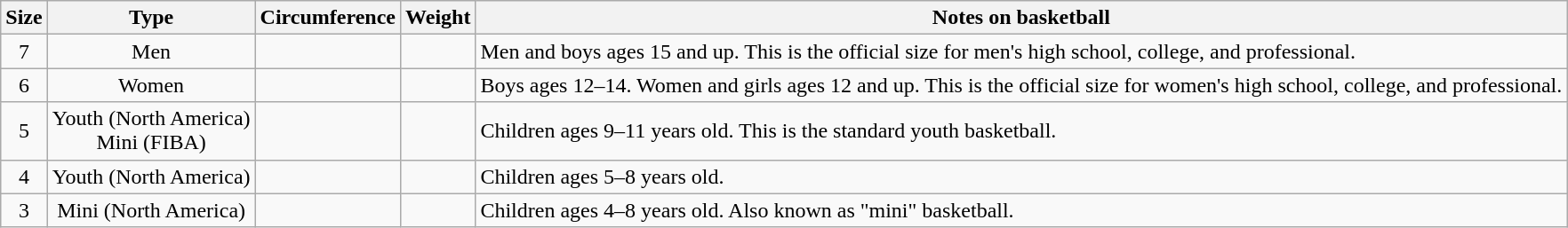<table class="wikitable" style="text-align:center;">
<tr>
<th>Size</th>
<th>Type</th>
<th>Circumference</th>
<th>Weight</th>
<th>Notes on basketball</th>
</tr>
<tr>
<td>7</td>
<td>Men</td>
<td></td>
<td></td>
<td style="text-align:left;">Men and boys ages 15 and up. This is the official size for men's high school, college, and professional.</td>
</tr>
<tr>
<td>6</td>
<td>Women</td>
<td></td>
<td></td>
<td style="text-align:left;">Boys ages 12–14. Women and girls ages 12 and up. This is the official size for women's high school, college, and professional.</td>
</tr>
<tr>
<td>5</td>
<td>Youth (North America)<br>Mini (FIBA)</td>
<td></td>
<td></td>
<td style="text-align:left;">Children ages 9–11 years old. This is the standard youth basketball.</td>
</tr>
<tr>
<td>4</td>
<td>Youth (North America)</td>
<td></td>
<td></td>
<td style="text-align:left;">Children ages 5–8 years old.</td>
</tr>
<tr>
<td>3</td>
<td>Mini (North America)</td>
<td></td>
<td></td>
<td style="text-align:left;">Children ages 4–8 years old. Also known as "mini" basketball.</td>
</tr>
</table>
